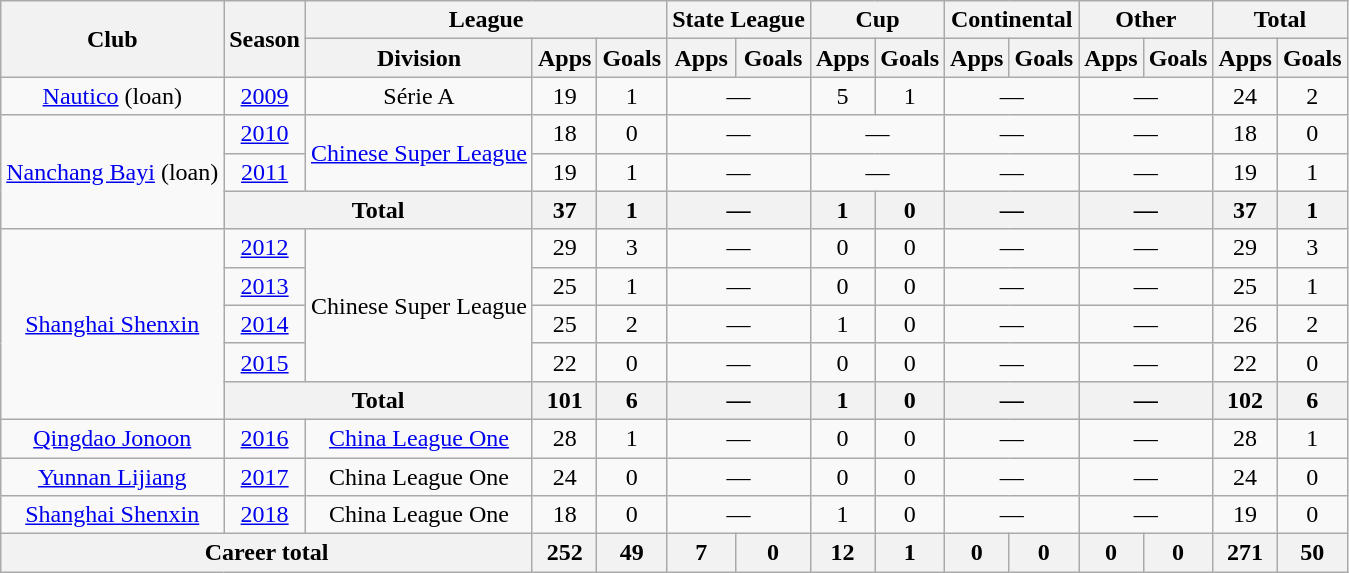<table class="wikitable" style="text-align: center">
<tr>
<th rowspan=2>Club</th>
<th rowspan=2>Season</th>
<th colspan=3>League</th>
<th colspan=2>State League</th>
<th colspan=2>Cup</th>
<th colspan=2>Continental</th>
<th colspan=2>Other</th>
<th colspan=2>Total</th>
</tr>
<tr>
<th>Division</th>
<th>Apps</th>
<th>Goals</th>
<th>Apps</th>
<th>Goals</th>
<th>Apps</th>
<th>Goals</th>
<th>Apps</th>
<th>Goals</th>
<th>Apps</th>
<th>Goals</th>
<th>Apps</th>
<th>Goals</th>
</tr>
<tr>
<td><a href='#'>Nautico</a> (loan)</td>
<td><a href='#'>2009</a></td>
<td>Série A</td>
<td>19</td>
<td>1</td>
<td colspan="2">—</td>
<td>5</td>
<td>1</td>
<td colspan="2">—</td>
<td colspan="2">—</td>
<td>24</td>
<td>2</td>
</tr>
<tr>
<td rowspan="3"><a href='#'>Nanchang Bayi</a> (loan)</td>
<td><a href='#'>2010</a></td>
<td rowspan="2"><a href='#'>Chinese Super League</a></td>
<td>18</td>
<td>0</td>
<td colspan="2">—</td>
<td colspan="2">—</td>
<td colspan="2">—</td>
<td colspan="2">—</td>
<td>18</td>
<td>0</td>
</tr>
<tr>
<td><a href='#'>2011</a></td>
<td>19</td>
<td>1</td>
<td colspan="2">—</td>
<td colspan="2">—</td>
<td colspan="2">—</td>
<td colspan="2">—</td>
<td>19</td>
<td>1</td>
</tr>
<tr>
<th colspan="2">Total</th>
<th>37</th>
<th>1</th>
<th colspan="2">—</th>
<th>1</th>
<th>0</th>
<th colspan="2">—</th>
<th colspan="2">—</th>
<th>37</th>
<th>1</th>
</tr>
<tr>
<td rowspan="5"><a href='#'>Shanghai Shenxin</a></td>
<td><a href='#'>2012</a></td>
<td rowspan="4">Chinese Super League</td>
<td>29</td>
<td>3</td>
<td colspan="2">—</td>
<td>0</td>
<td>0</td>
<td colspan="2">—</td>
<td colspan="2">—</td>
<td>29</td>
<td>3</td>
</tr>
<tr>
<td><a href='#'>2013</a></td>
<td>25</td>
<td>1</td>
<td colspan="2">—</td>
<td>0</td>
<td>0</td>
<td colspan="2">—</td>
<td colspan="2">—</td>
<td>25</td>
<td>1</td>
</tr>
<tr>
<td><a href='#'>2014</a></td>
<td>25</td>
<td>2</td>
<td colspan="2">—</td>
<td>1</td>
<td>0</td>
<td colspan="2">—</td>
<td colspan="2">—</td>
<td>26</td>
<td>2</td>
</tr>
<tr>
<td><a href='#'>2015</a></td>
<td>22</td>
<td>0</td>
<td colspan="2">—</td>
<td>0</td>
<td>0</td>
<td colspan="2">—</td>
<td colspan="2">—</td>
<td>22</td>
<td>0</td>
</tr>
<tr>
<th colspan="2">Total</th>
<th>101</th>
<th>6</th>
<th colspan="2">—</th>
<th>1</th>
<th>0</th>
<th colspan="2">—</th>
<th colspan="2">—</th>
<th>102</th>
<th>6</th>
</tr>
<tr>
<td><a href='#'>Qingdao Jonoon</a></td>
<td><a href='#'>2016</a></td>
<td><a href='#'>China League One</a></td>
<td>28</td>
<td>1</td>
<td colspan="2">—</td>
<td>0</td>
<td>0</td>
<td colspan="2">—</td>
<td colspan="2">—</td>
<td>28</td>
<td>1</td>
</tr>
<tr>
<td><a href='#'>Yunnan Lijiang</a></td>
<td><a href='#'>2017</a></td>
<td>China League One</td>
<td>24</td>
<td>0</td>
<td colspan="2">—</td>
<td>0</td>
<td>0</td>
<td colspan="2">—</td>
<td colspan="2">—</td>
<td>24</td>
<td>0</td>
</tr>
<tr>
<td><a href='#'>Shanghai Shenxin</a></td>
<td><a href='#'>2018</a></td>
<td>China League One</td>
<td>18</td>
<td>0</td>
<td colspan="2">—</td>
<td>1</td>
<td>0</td>
<td colspan="2">—</td>
<td colspan="2">—</td>
<td>19</td>
<td>0</td>
</tr>
<tr>
<th colspan="3">Career total</th>
<th>252</th>
<th>49</th>
<th>7</th>
<th>0</th>
<th>12</th>
<th>1</th>
<th>0</th>
<th>0</th>
<th>0</th>
<th>0</th>
<th>271</th>
<th>50</th>
</tr>
</table>
